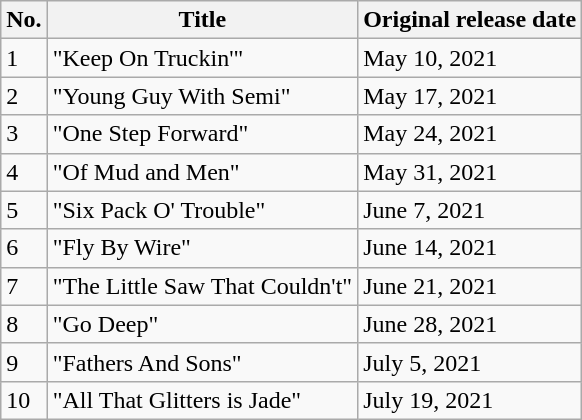<table class="wikitable">
<tr>
<th>No.</th>
<th>Title</th>
<th>Original release date</th>
</tr>
<tr>
<td>1</td>
<td>"Keep On Truckin'"</td>
<td>May 10, 2021</td>
</tr>
<tr>
<td>2</td>
<td>"Young Guy With Semi"</td>
<td>May 17, 2021</td>
</tr>
<tr>
<td>3</td>
<td>"One Step Forward"</td>
<td>May 24, 2021</td>
</tr>
<tr>
<td>4</td>
<td>"Of Mud and Men"</td>
<td>May 31, 2021</td>
</tr>
<tr>
<td>5</td>
<td>"Six Pack O' Trouble"</td>
<td>June 7, 2021</td>
</tr>
<tr>
<td>6</td>
<td>"Fly By Wire"</td>
<td>June 14, 2021</td>
</tr>
<tr>
<td>7</td>
<td>"The Little Saw That Couldn't"</td>
<td>June 21, 2021</td>
</tr>
<tr>
<td>8</td>
<td>"Go Deep"</td>
<td>June 28, 2021</td>
</tr>
<tr>
<td>9</td>
<td>"Fathers And Sons"</td>
<td>July 5, 2021</td>
</tr>
<tr>
<td>10</td>
<td>"All That Glitters is Jade"</td>
<td>July 19, 2021</td>
</tr>
</table>
